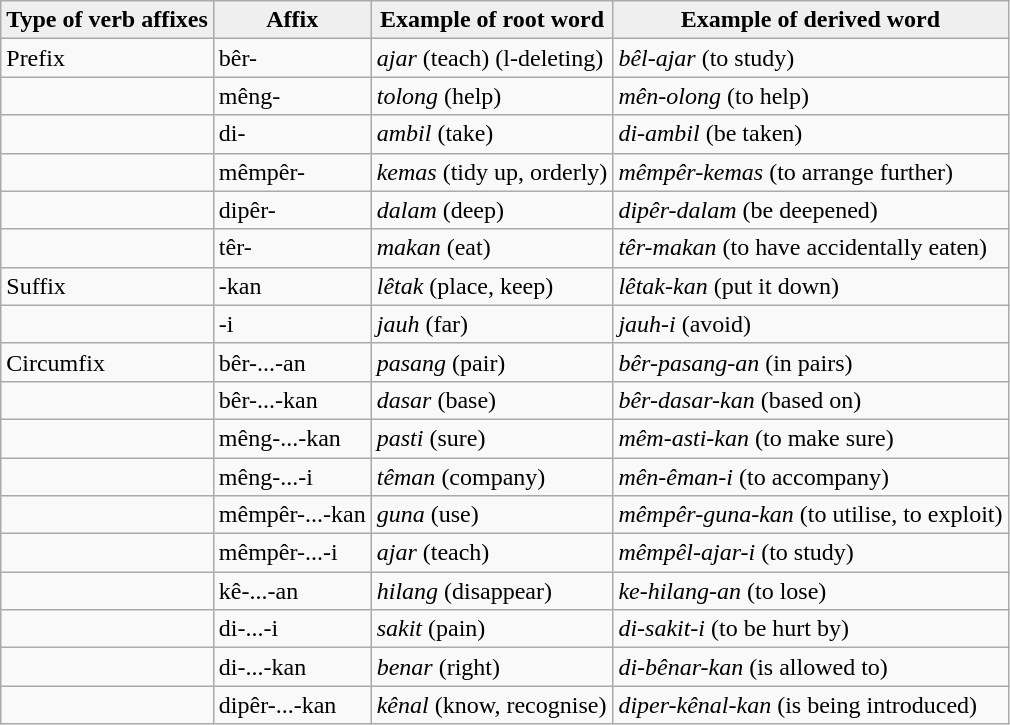<table class="wikitable">
<tr>
<th style="background:#efefef;">Type of verb affixes</th>
<th style="background:#efefef;">Affix</th>
<th style="background:#efefef;">Example of root word</th>
<th style="background:#efefef;">Example of derived word</th>
</tr>
<tr>
<td>Prefix</td>
<td>bêr-</td>
<td><em>ajar</em> (teach) (l-deleting)</td>
<td><em>bêl-ajar</em> (to study)</td>
</tr>
<tr>
<td></td>
<td>mêng-</td>
<td><em>tolong</em> (help)</td>
<td><em>mên-olong</em> (to help)</td>
</tr>
<tr>
<td></td>
<td>di-</td>
<td><em>ambil</em> (take)</td>
<td><em>di-ambil</em> (be taken)</td>
</tr>
<tr>
<td></td>
<td>mêmpêr-</td>
<td><em>kemas</em> (tidy up, orderly)</td>
<td><em>mêmpêr-kemas</em> (to arrange further)</td>
</tr>
<tr>
<td></td>
<td>dipêr-</td>
<td><em>dalam</em> (deep)</td>
<td><em>dipêr-dalam</em> (be deepened)</td>
</tr>
<tr>
<td></td>
<td>têr-</td>
<td><em>makan</em> (eat)</td>
<td><em>têr-makan</em> (to have accidentally eaten)</td>
</tr>
<tr>
<td>Suffix</td>
<td>-kan</td>
<td><em>lêtak</em> (place, keep)</td>
<td><em>lêtak-kan</em> (put it down)</td>
</tr>
<tr>
<td></td>
<td>-i</td>
<td><em>jauh</em> (far)</td>
<td><em>jauh-i</em> (avoid)</td>
</tr>
<tr>
<td>Circumfix</td>
<td>bêr-...-an</td>
<td><em>pasang</em> (pair)</td>
<td><em>bêr-pasang-an</em> (in pairs)</td>
</tr>
<tr>
<td></td>
<td>bêr-...-kan</td>
<td><em>dasar</em> (base)</td>
<td><em>bêr-dasar-kan</em> (based on)</td>
</tr>
<tr>
<td></td>
<td>mêng-...-kan</td>
<td><em>pasti</em> (sure)</td>
<td><em>mêm-asti-kan</em> (to make sure)</td>
</tr>
<tr>
<td></td>
<td>mêng-...-i</td>
<td><em>têman</em> (company)</td>
<td><em>mên-êman-i</em> (to accompany)</td>
</tr>
<tr>
<td></td>
<td>mêmpêr-...-kan</td>
<td><em>guna</em> (use)</td>
<td><em>mêmpêr-guna-kan</em> (to utilise, to exploit)</td>
</tr>
<tr>
<td></td>
<td>mêmpêr-...-i</td>
<td><em>ajar</em> (teach)</td>
<td><em>mêmpêl-ajar-i</em> (to study)</td>
</tr>
<tr>
<td></td>
<td>kê-...-an</td>
<td><em>hilang</em> (disappear)</td>
<td><em>ke-hilang-an</em> (to lose)</td>
</tr>
<tr>
<td></td>
<td>di-...-i</td>
<td><em>sakit</em> (pain)</td>
<td><em>di-sakit-i</em> (to be hurt by)</td>
</tr>
<tr>
<td></td>
<td>di-...-kan</td>
<td><em>benar</em> (right)</td>
<td><em>di-bênar-kan</em> (is allowed to)</td>
</tr>
<tr>
<td></td>
<td>dipêr-...-kan</td>
<td><em>kênal</em> (know, recognise)</td>
<td><em>diper-kênal-kan</em> (is being introduced)</td>
</tr>
</table>
